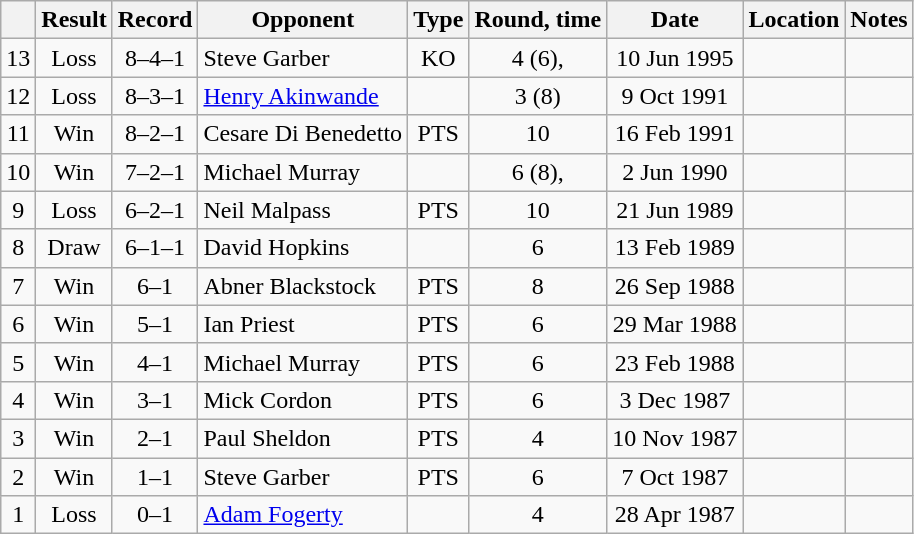<table class="wikitable" style="text-align:center">
<tr>
<th></th>
<th>Result</th>
<th>Record</th>
<th>Opponent</th>
<th>Type</th>
<th>Round, time</th>
<th>Date</th>
<th>Location</th>
<th>Notes</th>
</tr>
<tr>
<td>13</td>
<td>Loss</td>
<td>8–4–1</td>
<td style="text-align:left;">Steve Garber</td>
<td>KO</td>
<td>4 (6), </td>
<td>10 Jun 1995</td>
<td style="text-align:left;"></td>
<td></td>
</tr>
<tr>
<td>12</td>
<td>Loss</td>
<td>8–3–1</td>
<td style="text-align:left;"><a href='#'>Henry Akinwande</a></td>
<td></td>
<td>3 (8)</td>
<td>9 Oct 1991</td>
<td style="text-align:left;"></td>
<td></td>
</tr>
<tr>
<td>11</td>
<td>Win</td>
<td>8–2–1</td>
<td style="text-align:left;">Cesare Di Benedetto</td>
<td>PTS</td>
<td>10</td>
<td>16 Feb 1991</td>
<td align=left></td>
<td></td>
</tr>
<tr>
<td>10</td>
<td>Win</td>
<td>7–2–1</td>
<td style="text-align:left;">Michael Murray</td>
<td></td>
<td>6 (8), </td>
<td>2 Jun 1990</td>
<td style="text-align:left;"></td>
<td></td>
</tr>
<tr>
<td>9</td>
<td>Loss</td>
<td>6–2–1</td>
<td style="text-align:left;">Neil Malpass</td>
<td>PTS</td>
<td>10</td>
<td>21 Jun 1989</td>
<td style="text-align:left;"></td>
<td style="text-align:left;"></td>
</tr>
<tr>
<td>8</td>
<td>Draw</td>
<td>6–1–1</td>
<td style="text-align:left;">David Hopkins</td>
<td></td>
<td>6</td>
<td>13 Feb 1989</td>
<td style="text-align:left;"></td>
<td></td>
</tr>
<tr>
<td>7</td>
<td>Win</td>
<td>6–1</td>
<td style="text-align:left;">Abner Blackstock</td>
<td>PTS</td>
<td>8</td>
<td>26 Sep 1988</td>
<td align=left></td>
<td></td>
</tr>
<tr>
<td>6</td>
<td>Win</td>
<td>5–1</td>
<td style="text-align:left;">Ian Priest</td>
<td>PTS</td>
<td>6</td>
<td>29 Mar 1988</td>
<td style="text-align:left;"></td>
<td></td>
</tr>
<tr>
<td>5</td>
<td>Win</td>
<td>4–1</td>
<td style="text-align:left;">Michael Murray</td>
<td>PTS</td>
<td>6</td>
<td>23 Feb 1988</td>
<td style="text-align:left;"></td>
<td></td>
</tr>
<tr>
<td>4</td>
<td>Win</td>
<td>3–1</td>
<td style="text-align:left;">Mick Cordon</td>
<td>PTS</td>
<td>6</td>
<td>3 Dec 1987</td>
<td style="text-align:left;"></td>
<td></td>
</tr>
<tr>
<td>3</td>
<td>Win</td>
<td>2–1</td>
<td style="text-align:left;">Paul Sheldon</td>
<td>PTS</td>
<td>4</td>
<td>10 Nov 1987</td>
<td style="text-align:left;"></td>
<td></td>
</tr>
<tr>
<td>2</td>
<td>Win</td>
<td>1–1</td>
<td style="text-align:left;">Steve Garber</td>
<td>PTS</td>
<td>6</td>
<td>7 Oct 1987</td>
<td style="text-align:left;"></td>
<td></td>
</tr>
<tr>
<td>1</td>
<td>Loss</td>
<td>0–1</td>
<td style="text-align:left;"><a href='#'>Adam Fogerty</a></td>
<td></td>
<td>4</td>
<td>28 Apr 1987</td>
<td style="text-align:left;"></td>
<td></td>
</tr>
</table>
